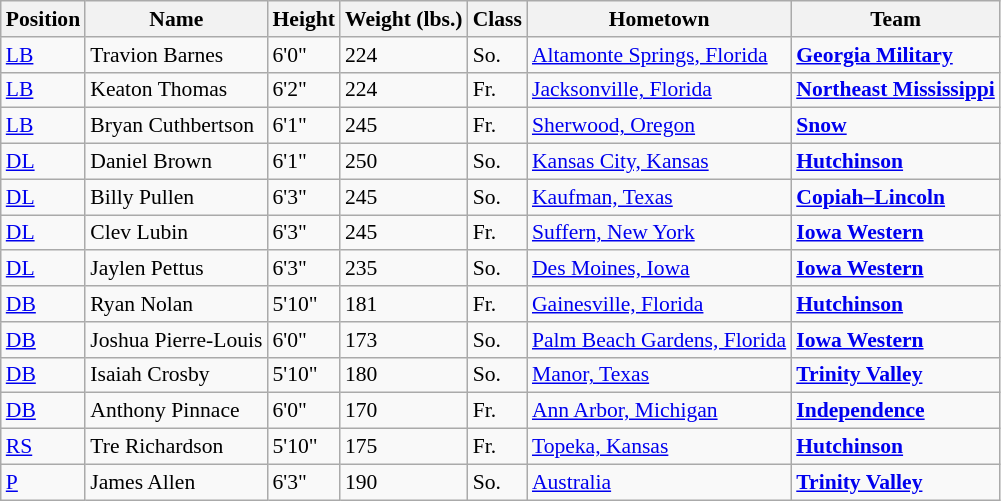<table class="wikitable" style="font-size: 90%">
<tr>
<th>Position</th>
<th>Name</th>
<th>Height</th>
<th>Weight (lbs.)</th>
<th>Class</th>
<th>Hometown</th>
<th>Team</th>
</tr>
<tr>
<td><a href='#'>LB</a></td>
<td>Travion Barnes</td>
<td>6'0"</td>
<td>224</td>
<td>So.</td>
<td><a href='#'>Altamonte Springs, Florida</a></td>
<td><strong><a href='#'>Georgia Military</a></strong></td>
</tr>
<tr>
<td><a href='#'>LB</a></td>
<td>Keaton Thomas</td>
<td>6'2"</td>
<td>224</td>
<td>Fr.</td>
<td><a href='#'>Jacksonville, Florida</a></td>
<td><strong><a href='#'>Northeast Mississippi</a></strong></td>
</tr>
<tr>
<td><a href='#'>LB</a></td>
<td>Bryan Cuthbertson</td>
<td>6'1"</td>
<td>245</td>
<td>Fr.</td>
<td><a href='#'>Sherwood, Oregon</a></td>
<td><strong><a href='#'>Snow</a></strong></td>
</tr>
<tr>
<td><a href='#'>DL</a></td>
<td>Daniel Brown</td>
<td>6'1"</td>
<td>250</td>
<td>So.</td>
<td><a href='#'>Kansas City, Kansas</a></td>
<td><strong><a href='#'>Hutchinson</a></strong></td>
</tr>
<tr>
<td><a href='#'>DL</a></td>
<td>Billy Pullen</td>
<td>6'3"</td>
<td>245</td>
<td>So.</td>
<td><a href='#'>Kaufman, Texas</a></td>
<td><strong><a href='#'>Copiah–Lincoln</a></strong></td>
</tr>
<tr>
<td><a href='#'>DL</a></td>
<td>Clev Lubin</td>
<td>6'3"</td>
<td>245</td>
<td>Fr.</td>
<td><a href='#'>Suffern, New York</a></td>
<td><strong><a href='#'>Iowa Western</a></strong></td>
</tr>
<tr>
<td><a href='#'>DL</a></td>
<td>Jaylen Pettus</td>
<td>6'3"</td>
<td>235</td>
<td>So.</td>
<td><a href='#'>Des Moines, Iowa</a></td>
<td><strong><a href='#'>Iowa Western</a></strong></td>
</tr>
<tr>
<td><a href='#'>DB</a></td>
<td>Ryan Nolan</td>
<td>5'10"</td>
<td>181</td>
<td>Fr.</td>
<td><a href='#'>Gainesville, Florida</a></td>
<td><strong><a href='#'>Hutchinson</a></strong></td>
</tr>
<tr>
<td><a href='#'>DB</a></td>
<td>Joshua Pierre-Louis</td>
<td>6'0"</td>
<td>173</td>
<td>So.</td>
<td><a href='#'>Palm Beach Gardens, Florida</a></td>
<td><strong><a href='#'>Iowa Western</a></strong></td>
</tr>
<tr>
<td><a href='#'>DB</a></td>
<td>Isaiah Crosby</td>
<td>5'10"</td>
<td>180</td>
<td>So.</td>
<td><a href='#'>Manor, Texas</a></td>
<td><strong><a href='#'>Trinity Valley</a></strong></td>
</tr>
<tr>
<td><a href='#'>DB</a></td>
<td>Anthony Pinnace</td>
<td>6'0"</td>
<td>170</td>
<td>Fr.</td>
<td><a href='#'>Ann Arbor, Michigan</a></td>
<td><strong><a href='#'>Independence</a></strong></td>
</tr>
<tr>
<td><a href='#'>RS</a></td>
<td>Tre Richardson</td>
<td>5'10"</td>
<td>175</td>
<td>Fr.</td>
<td><a href='#'>Topeka, Kansas</a></td>
<td><strong><a href='#'>Hutchinson</a></strong></td>
</tr>
<tr>
<td><a href='#'>P</a></td>
<td>James Allen</td>
<td>6'3"</td>
<td>190</td>
<td>So.</td>
<td><a href='#'>Australia</a></td>
<td><strong><a href='#'>Trinity Valley</a></strong></td>
</tr>
</table>
